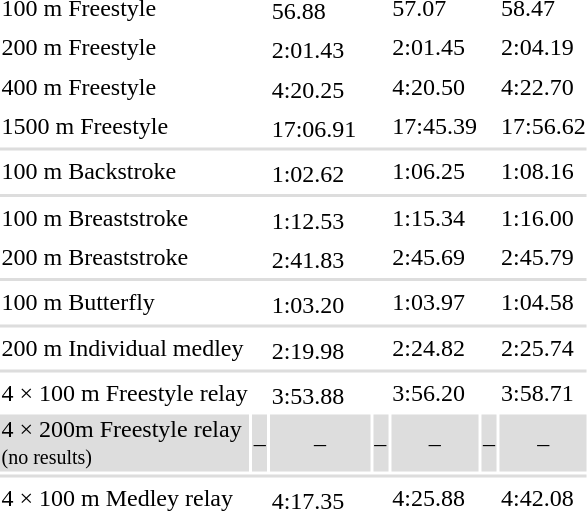<table>
<tr>
<td>100 m Freestyle</td>
<td></td>
<td>56.88  <sup></sup></td>
<td></td>
<td>57.07</td>
<td></td>
<td>58.47</td>
</tr>
<tr>
<td>200 m Freestyle</td>
<td></td>
<td>2:01.43  <sup></sup></td>
<td></td>
<td>2:01.45</td>
<td></td>
<td>2:04.19</td>
</tr>
<tr>
<td>400 m Freestyle</td>
<td></td>
<td>4:20.25  <sup></sup></td>
<td></td>
<td>4:20.50</td>
<td></td>
<td>4:22.70</td>
</tr>
<tr>
<td>1500 m Freestyle</td>
<td></td>
<td>17:06.91  <sup></sup></td>
<td></td>
<td>17:45.39</td>
<td></td>
<td>17:56.62</td>
</tr>
<tr bgcolor=#ddd>
<td colspan=7></td>
</tr>
<tr>
<td>100 m Backstroke</td>
<td></td>
<td>1:02.62  <sup></sup></td>
<td></td>
<td>1:06.25</td>
<td></td>
<td>1:08.16</td>
</tr>
<tr bgcolor=#ddd>
<td colspan=7></td>
</tr>
<tr>
<td>100 m Breaststroke</td>
<td></td>
<td>1:12.53  <sup></sup></td>
<td></td>
<td>1:15.34</td>
<td></td>
<td>1:16.00</td>
</tr>
<tr>
<td>200 m Breaststroke</td>
<td></td>
<td>2:41.83  <sup></sup></td>
<td></td>
<td>2:45.69</td>
<td></td>
<td>2:45.79</td>
</tr>
<tr bgcolor=#ddd>
<td colspan=7></td>
</tr>
<tr>
<td>100 m Butterfly</td>
<td></td>
<td>1:03.20  <sup></sup></td>
<td></td>
<td>1:03.97</td>
<td></td>
<td>1:04.58</td>
</tr>
<tr bgcolor=#ddd>
<td colspan=7></td>
</tr>
<tr>
<td>200 m Individual medley</td>
<td></td>
<td>2:19.98  <sup></sup></td>
<td></td>
<td>2:24.82</td>
<td></td>
<td>2:25.74</td>
</tr>
<tr bgcolor=#ddd>
<td colspan=7></td>
</tr>
<tr>
<td>4 × 100 m Freestyle relay</td>
<td></td>
<td>3:53.88  <sup></sup></td>
<td></td>
<td>3:56.20</td>
<td></td>
<td>3:58.71</td>
</tr>
<tr bgcolor=#ddd>
<td>4 × 200m Freestyle relay<br><small>(no results)</small></td>
<td align=center>–</td>
<td align=center>–</td>
<td align=center>–</td>
<td align=center>–</td>
<td align=center>–</td>
<td align=center>–</td>
</tr>
<tr bgcolor=#ddd>
<td colspan=7></td>
</tr>
<tr>
<td>4 × 100 m Medley relay</td>
<td></td>
<td>4:17.35  <sup></sup></td>
<td></td>
<td>4:25.88</td>
<td></td>
<td>4:42.08</td>
</tr>
</table>
